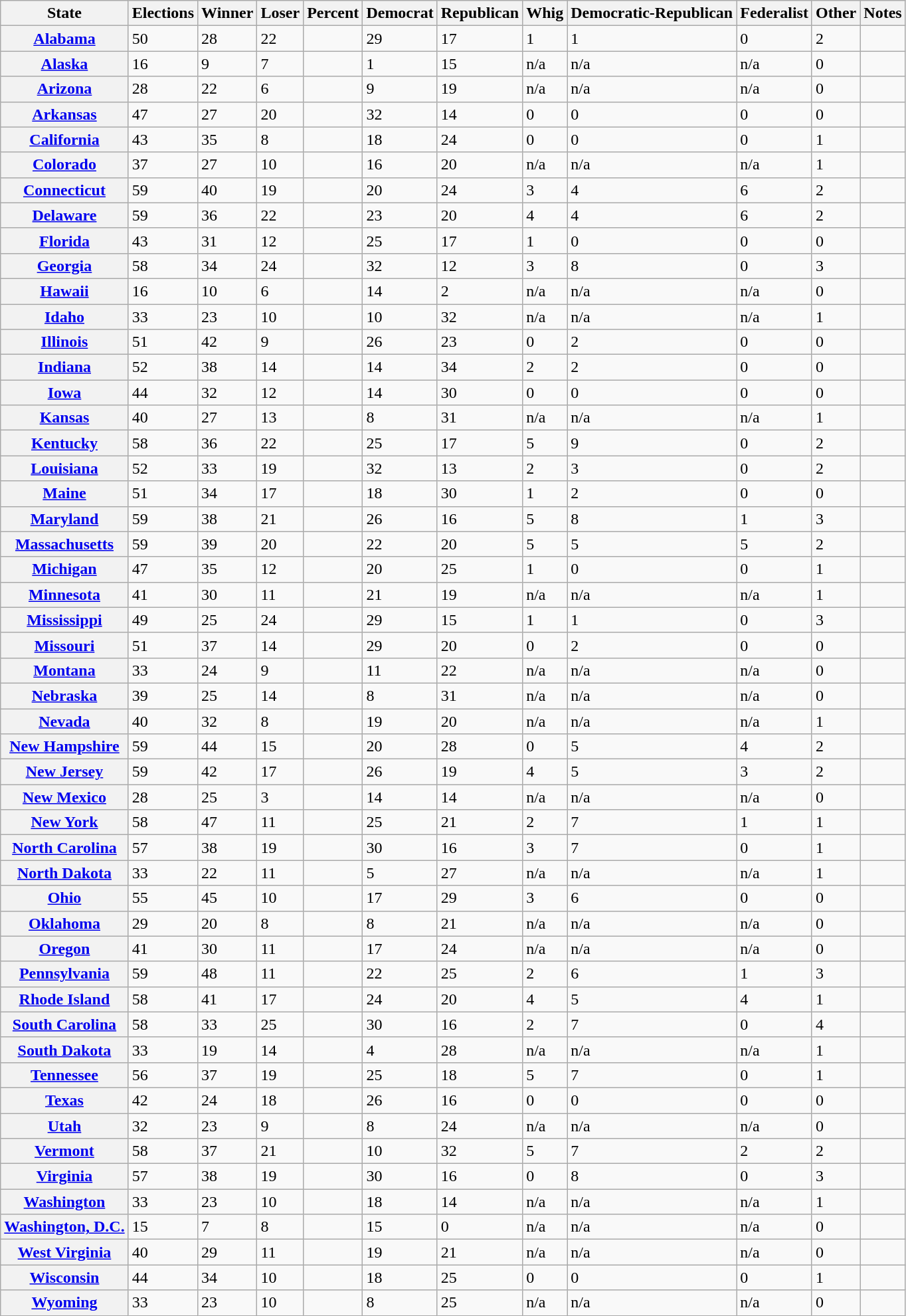<table class="sortable wikitable">
<tr>
<th>State</th>
<th>Elections</th>
<th>Winner</th>
<th>Loser</th>
<th>Percent</th>
<th>Democrat</th>
<th>Republican</th>
<th>Whig</th>
<th>Democratic-Republican</th>
<th>Federalist</th>
<th>Other</th>
<th>Notes</th>
</tr>
<tr>
<th row=scope><a href='#'>Alabama</a></th>
<td>50</td>
<td>28</td>
<td>22</td>
<td></td>
<td>29</td>
<td>17</td>
<td>1</td>
<td>1</td>
<td>0</td>
<td>2</td>
<td></td>
</tr>
<tr>
<th row=scope><a href='#'>Alaska</a></th>
<td>16</td>
<td>9</td>
<td>7</td>
<td></td>
<td>1</td>
<td>15</td>
<td>n/a</td>
<td>n/a</td>
<td>n/a</td>
<td>0</td>
<td></td>
</tr>
<tr>
<th row=scope><a href='#'>Arizona</a></th>
<td>28</td>
<td>22</td>
<td>6</td>
<td></td>
<td>9</td>
<td>19</td>
<td>n/a</td>
<td>n/a</td>
<td>n/a</td>
<td>0</td>
<td></td>
</tr>
<tr>
<th row=scope><a href='#'>Arkansas</a></th>
<td>47</td>
<td>27</td>
<td>20</td>
<td></td>
<td>32</td>
<td>14</td>
<td>0</td>
<td>0</td>
<td>0</td>
<td>0</td>
<td></td>
</tr>
<tr>
<th row=scope><a href='#'>California</a></th>
<td>43</td>
<td>35</td>
<td>8</td>
<td></td>
<td>18</td>
<td>24</td>
<td>0</td>
<td>0</td>
<td>0</td>
<td>1</td>
<td></td>
</tr>
<tr>
<th row=scope><a href='#'>Colorado</a></th>
<td>37</td>
<td>27</td>
<td>10</td>
<td></td>
<td>16</td>
<td>20</td>
<td>n/a</td>
<td>n/a</td>
<td>n/a</td>
<td>1</td>
<td></td>
</tr>
<tr>
<th row=scope><a href='#'>Connecticut</a></th>
<td>59</td>
<td>40</td>
<td>19</td>
<td></td>
<td>20</td>
<td>24</td>
<td>3</td>
<td>4</td>
<td>6</td>
<td>2</td>
<td></td>
</tr>
<tr>
<th row=scope><a href='#'>Delaware</a></th>
<td>59</td>
<td>36</td>
<td>22</td>
<td></td>
<td>23</td>
<td>20</td>
<td>4</td>
<td>4</td>
<td>6</td>
<td>2</td>
<td></td>
</tr>
<tr>
<th row=scope><a href='#'>Florida</a></th>
<td>43</td>
<td>31</td>
<td>12</td>
<td></td>
<td>25</td>
<td>17</td>
<td>1</td>
<td>0</td>
<td>0</td>
<td>0</td>
<td></td>
</tr>
<tr>
<th row=scope><a href='#'>Georgia</a></th>
<td>58</td>
<td>34</td>
<td>24</td>
<td></td>
<td>32</td>
<td>12</td>
<td>3</td>
<td>8</td>
<td>0</td>
<td>3</td>
<td></td>
</tr>
<tr>
<th row=scope><a href='#'>Hawaii</a></th>
<td>16</td>
<td>10</td>
<td>6</td>
<td></td>
<td>14</td>
<td>2</td>
<td>n/a</td>
<td>n/a</td>
<td>n/a</td>
<td>0</td>
<td></td>
</tr>
<tr>
<th row=scope><a href='#'>Idaho</a></th>
<td>33</td>
<td>23</td>
<td>10</td>
<td></td>
<td>10</td>
<td>32</td>
<td>n/a</td>
<td>n/a</td>
<td>n/a</td>
<td>1</td>
<td></td>
</tr>
<tr>
<th row=scope><a href='#'>Illinois</a></th>
<td>51</td>
<td>42</td>
<td>9</td>
<td></td>
<td>26</td>
<td>23</td>
<td>0</td>
<td>2</td>
<td>0</td>
<td>0</td>
<td></td>
</tr>
<tr>
<th row=scope><a href='#'>Indiana</a></th>
<td>52</td>
<td>38</td>
<td>14</td>
<td></td>
<td>14</td>
<td>34</td>
<td>2</td>
<td>2</td>
<td>0</td>
<td>0</td>
<td></td>
</tr>
<tr>
<th row=scope><a href='#'>Iowa</a></th>
<td>44</td>
<td>32</td>
<td>12</td>
<td></td>
<td>14</td>
<td>30</td>
<td>0</td>
<td>0</td>
<td>0</td>
<td>0</td>
<td></td>
</tr>
<tr>
<th row=scope><a href='#'>Kansas</a></th>
<td>40</td>
<td>27</td>
<td>13</td>
<td></td>
<td>8</td>
<td>31</td>
<td>n/a</td>
<td>n/a</td>
<td>n/a</td>
<td>1</td>
<td></td>
</tr>
<tr>
<th row=scope><a href='#'>Kentucky</a></th>
<td>58</td>
<td>36</td>
<td>22</td>
<td></td>
<td>25</td>
<td>17</td>
<td>5</td>
<td>9</td>
<td>0</td>
<td>2</td>
<td></td>
</tr>
<tr>
<th row=scope><a href='#'>Louisiana</a></th>
<td>52</td>
<td>33</td>
<td>19</td>
<td></td>
<td>32</td>
<td>13</td>
<td>2</td>
<td>3</td>
<td>0</td>
<td>2</td>
<td></td>
</tr>
<tr>
<th row=scope><a href='#'>Maine</a></th>
<td>51</td>
<td>34</td>
<td>17</td>
<td></td>
<td>18</td>
<td>30</td>
<td>1</td>
<td>2</td>
<td>0</td>
<td>0</td>
<td></td>
</tr>
<tr>
<th row=scope><a href='#'>Maryland</a></th>
<td>59</td>
<td>38</td>
<td>21</td>
<td></td>
<td>26</td>
<td>16</td>
<td>5</td>
<td>8</td>
<td>1</td>
<td>3</td>
<td></td>
</tr>
<tr>
<th row=scope><a href='#'>Massachusetts</a></th>
<td>59</td>
<td>39</td>
<td>20</td>
<td></td>
<td>22</td>
<td>20</td>
<td>5</td>
<td>5</td>
<td>5</td>
<td>2</td>
<td></td>
</tr>
<tr>
<th row=scope><a href='#'>Michigan</a></th>
<td>47</td>
<td>35</td>
<td>12</td>
<td></td>
<td>20</td>
<td>25</td>
<td>1</td>
<td>0</td>
<td>0</td>
<td>1</td>
<td></td>
</tr>
<tr>
<th row=scope><a href='#'>Minnesota</a></th>
<td>41</td>
<td>30</td>
<td>11</td>
<td></td>
<td>21</td>
<td>19</td>
<td>n/a</td>
<td>n/a</td>
<td>n/a</td>
<td>1</td>
<td></td>
</tr>
<tr>
<th row=scope><a href='#'>Mississippi</a></th>
<td>49</td>
<td>25</td>
<td>24</td>
<td></td>
<td>29</td>
<td>15</td>
<td>1</td>
<td>1</td>
<td>0</td>
<td>3</td>
<td></td>
</tr>
<tr>
<th row=scope><a href='#'>Missouri</a></th>
<td>51</td>
<td>37</td>
<td>14</td>
<td></td>
<td>29</td>
<td>20</td>
<td>0</td>
<td>2</td>
<td>0</td>
<td>0</td>
<td></td>
</tr>
<tr>
<th row=scope><a href='#'>Montana</a></th>
<td>33</td>
<td>24</td>
<td>9</td>
<td></td>
<td>11</td>
<td>22</td>
<td>n/a</td>
<td>n/a</td>
<td>n/a</td>
<td>0</td>
<td></td>
</tr>
<tr>
<th row=scope><a href='#'>Nebraska</a></th>
<td>39</td>
<td>25</td>
<td>14</td>
<td></td>
<td>8</td>
<td>31</td>
<td>n/a</td>
<td>n/a</td>
<td>n/a</td>
<td>0</td>
<td></td>
</tr>
<tr>
<th row=scope><a href='#'>Nevada</a></th>
<td>40</td>
<td>32</td>
<td>8</td>
<td></td>
<td>19</td>
<td>20</td>
<td>n/a</td>
<td>n/a</td>
<td>n/a</td>
<td>1</td>
<td></td>
</tr>
<tr>
<th row=scope><a href='#'>New Hampshire</a></th>
<td>59</td>
<td>44</td>
<td>15</td>
<td></td>
<td>20</td>
<td>28</td>
<td>0</td>
<td>5</td>
<td>4</td>
<td>2</td>
<td></td>
</tr>
<tr>
<th row=scope><a href='#'>New Jersey</a></th>
<td>59</td>
<td>42</td>
<td>17</td>
<td></td>
<td>26</td>
<td>19</td>
<td>4</td>
<td>5</td>
<td>3</td>
<td>2</td>
<td></td>
</tr>
<tr>
<th row=scope><a href='#'>New Mexico</a></th>
<td>28</td>
<td>25</td>
<td>3</td>
<td></td>
<td>14</td>
<td>14</td>
<td>n/a</td>
<td>n/a</td>
<td>n/a</td>
<td>0</td>
<td></td>
</tr>
<tr>
<th row=scope><a href='#'>New York</a></th>
<td>58</td>
<td>47</td>
<td>11</td>
<td></td>
<td>25</td>
<td>21</td>
<td>2</td>
<td>7</td>
<td>1</td>
<td>1</td>
<td></td>
</tr>
<tr>
<th row=scope><a href='#'>North Carolina</a></th>
<td>57</td>
<td>38</td>
<td>19</td>
<td></td>
<td>30</td>
<td>16</td>
<td>3</td>
<td>7</td>
<td>0</td>
<td>1</td>
<td></td>
</tr>
<tr>
<th row=scope><a href='#'>North Dakota</a></th>
<td>33</td>
<td>22</td>
<td>11</td>
<td></td>
<td>5</td>
<td>27</td>
<td>n/a</td>
<td>n/a</td>
<td>n/a</td>
<td>1</td>
<td></td>
</tr>
<tr>
<th row=scope><a href='#'>Ohio</a></th>
<td>55</td>
<td>45</td>
<td>10</td>
<td></td>
<td>17</td>
<td>29</td>
<td>3</td>
<td>6</td>
<td>0</td>
<td>0</td>
<td></td>
</tr>
<tr>
<th row=scope><a href='#'>Oklahoma</a></th>
<td>29</td>
<td>20</td>
<td>8</td>
<td></td>
<td>8</td>
<td>21</td>
<td>n/a</td>
<td>n/a</td>
<td>n/a</td>
<td>0</td>
<td></td>
</tr>
<tr>
<th row=scope><a href='#'>Oregon</a></th>
<td>41</td>
<td>30</td>
<td>11</td>
<td></td>
<td>17</td>
<td>24</td>
<td>n/a</td>
<td>n/a</td>
<td>n/a</td>
<td>0</td>
<td></td>
</tr>
<tr>
<th row=scope><a href='#'>Pennsylvania</a></th>
<td>59</td>
<td>48</td>
<td>11</td>
<td></td>
<td>22</td>
<td>25</td>
<td>2</td>
<td>6</td>
<td>1</td>
<td>3</td>
<td></td>
</tr>
<tr>
<th row=scope><a href='#'>Rhode Island</a></th>
<td>58</td>
<td>41</td>
<td>17</td>
<td></td>
<td>24</td>
<td>20</td>
<td>4</td>
<td>5</td>
<td>4</td>
<td>1</td>
<td></td>
</tr>
<tr>
<th row=scope><a href='#'>South Carolina</a></th>
<td>58</td>
<td>33</td>
<td>25</td>
<td></td>
<td>30</td>
<td>16</td>
<td>2</td>
<td>7</td>
<td>0</td>
<td>4</td>
<td></td>
</tr>
<tr>
<th row=scope><a href='#'>South Dakota</a></th>
<td>33</td>
<td>19</td>
<td>14</td>
<td></td>
<td>4</td>
<td>28</td>
<td>n/a</td>
<td>n/a</td>
<td>n/a</td>
<td>1</td>
<td></td>
</tr>
<tr>
<th row=scope><a href='#'>Tennessee</a></th>
<td>56</td>
<td>37</td>
<td>19</td>
<td></td>
<td>25</td>
<td>18</td>
<td>5</td>
<td>7</td>
<td>0</td>
<td>1</td>
<td></td>
</tr>
<tr>
<th row=scope><a href='#'>Texas</a></th>
<td>42</td>
<td>24</td>
<td>18</td>
<td></td>
<td>26</td>
<td>16</td>
<td>0</td>
<td>0</td>
<td>0</td>
<td>0</td>
<td></td>
</tr>
<tr>
<th row=scope><a href='#'>Utah</a></th>
<td>32</td>
<td>23</td>
<td>9</td>
<td></td>
<td>8</td>
<td>24</td>
<td>n/a</td>
<td>n/a</td>
<td>n/a</td>
<td>0</td>
<td></td>
</tr>
<tr>
<th row=scope><a href='#'>Vermont</a></th>
<td>58</td>
<td>37</td>
<td>21</td>
<td></td>
<td>10</td>
<td>32</td>
<td>5</td>
<td>7</td>
<td>2</td>
<td>2</td>
<td></td>
</tr>
<tr>
<th row=scope><a href='#'>Virginia</a></th>
<td>57</td>
<td>38</td>
<td>19</td>
<td></td>
<td>30</td>
<td>16</td>
<td>0</td>
<td>8</td>
<td>0</td>
<td>3</td>
<td></td>
</tr>
<tr>
<th row=scope><a href='#'>Washington</a></th>
<td>33</td>
<td>23</td>
<td>10</td>
<td></td>
<td>18</td>
<td>14</td>
<td>n/a</td>
<td>n/a</td>
<td>n/a</td>
<td>1</td>
<td></td>
</tr>
<tr>
<th row=scope><a href='#'>Washington, D.C.</a></th>
<td>15</td>
<td>7</td>
<td>8</td>
<td></td>
<td>15</td>
<td>0</td>
<td>n/a</td>
<td>n/a</td>
<td>n/a</td>
<td>0</td>
<td></td>
</tr>
<tr>
<th row=scope><a href='#'>West Virginia</a></th>
<td>40</td>
<td>29</td>
<td>11</td>
<td></td>
<td>19</td>
<td>21</td>
<td>n/a</td>
<td>n/a</td>
<td>n/a</td>
<td>0</td>
<td></td>
</tr>
<tr>
<th row=scope><a href='#'>Wisconsin</a></th>
<td>44</td>
<td>34</td>
<td>10</td>
<td></td>
<td>18</td>
<td>25</td>
<td>0</td>
<td>0</td>
<td>0</td>
<td>1</td>
<td></td>
</tr>
<tr>
<th row=scope><a href='#'>Wyoming</a></th>
<td>33</td>
<td>23</td>
<td>10</td>
<td></td>
<td>8</td>
<td>25</td>
<td>n/a</td>
<td>n/a</td>
<td>n/a</td>
<td>0</td>
<td></td>
</tr>
</table>
